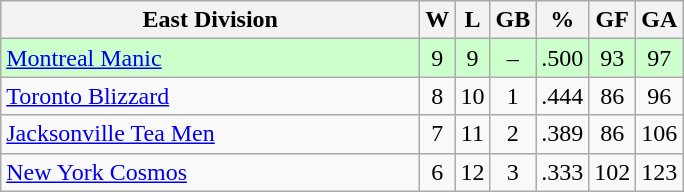<table class="wikitable" style="text-align:center">
<tr>
<th style="width:17em">East Division</th>
<th>W</th>
<th>L</th>
<th>GB</th>
<th>%</th>
<th>GF</th>
<th>GA</th>
</tr>
<tr bgcolor=#ccffcc align=center>
<td align=left><a href='#'>Montreal Manic</a></td>
<td>9</td>
<td>9</td>
<td>–</td>
<td>.500</td>
<td>93</td>
<td>97</td>
</tr>
<tr>
<td align=left><a href='#'>Toronto Blizzard</a></td>
<td>8</td>
<td>10</td>
<td>1</td>
<td>.444</td>
<td>86</td>
<td>96</td>
</tr>
<tr>
<td align=left><a href='#'>Jacksonville Tea Men</a></td>
<td>7</td>
<td>11</td>
<td>2</td>
<td>.389</td>
<td>86</td>
<td>106</td>
</tr>
<tr>
<td align=left><a href='#'>New York Cosmos</a></td>
<td>6</td>
<td>12</td>
<td>3</td>
<td>.333</td>
<td>102</td>
<td>123</td>
</tr>
</table>
